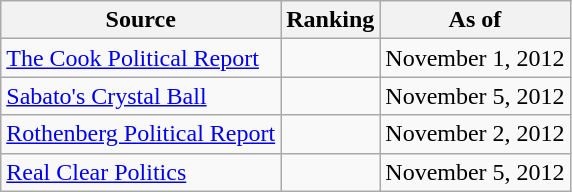<table class="wikitable" style="text-align:center">
<tr>
<th>Source</th>
<th>Ranking</th>
<th>As of</th>
</tr>
<tr>
<td align=left><a href='#'>The Cook Political Report</a></td>
<td></td>
<td>November 1, 2012</td>
</tr>
<tr>
<td align=left><a href='#'>Sabato's Crystal Ball</a></td>
<td></td>
<td>November 5, 2012</td>
</tr>
<tr>
<td align=left><a href='#'>Rothenberg Political Report</a></td>
<td></td>
<td>November 2, 2012</td>
</tr>
<tr>
<td align=left><a href='#'>Real Clear Politics</a></td>
<td></td>
<td>November 5, 2012</td>
</tr>
</table>
